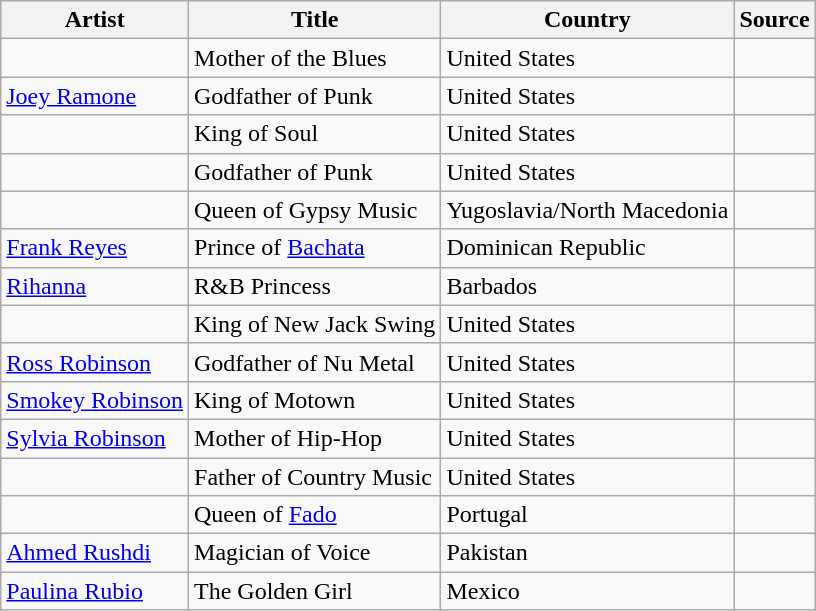<table class="wikitable sortable">
<tr>
<th>Artist</th>
<th>Title</th>
<th>Country</th>
<th class="unsortable">Source</th>
</tr>
<tr>
<td></td>
<td>Mother of the Blues</td>
<td>United States</td>
<td></td>
</tr>
<tr>
<td><a href='#'>Joey Ramone</a></td>
<td>Godfather of Punk</td>
<td>United States</td>
<td></td>
</tr>
<tr>
<td></td>
<td>King of Soul</td>
<td>United States</td>
<td></td>
</tr>
<tr>
<td></td>
<td>Godfather of Punk</td>
<td>United States</td>
<td></td>
</tr>
<tr>
<td></td>
<td>Queen of Gypsy Music</td>
<td>Yugoslavia/North Macedonia</td>
<td></td>
</tr>
<tr>
<td><a href='#'>Frank Reyes</a></td>
<td>Prince of <a href='#'>Bachata</a></td>
<td>Dominican Republic</td>
<td></td>
</tr>
<tr>
<td><a href='#'>Rihanna</a></td>
<td>R&B Princess</td>
<td>Barbados</td>
<td></td>
</tr>
<tr>
<td></td>
<td>King of New Jack Swing</td>
<td>United States</td>
<td></td>
</tr>
<tr>
<td><a href='#'>Ross Robinson</a></td>
<td>Godfather of Nu Metal</td>
<td>United States</td>
<td></td>
</tr>
<tr>
<td><a href='#'>Smokey Robinson</a></td>
<td>King of Motown</td>
<td>United States</td>
<td></td>
</tr>
<tr>
<td><a href='#'>Sylvia Robinson</a></td>
<td>Mother of Hip-Hop</td>
<td>United States</td>
<td></td>
</tr>
<tr>
<td></td>
<td>Father of Country Music</td>
<td>United States</td>
<td></td>
</tr>
<tr>
<td></td>
<td>Queen of <a href='#'>Fado</a></td>
<td>Portugal</td>
<td></td>
</tr>
<tr>
<td><a href='#'>Ahmed Rushdi</a></td>
<td>Magician of Voice</td>
<td>Pakistan</td>
<td></td>
</tr>
<tr>
<td><a href='#'>Paulina Rubio</a></td>
<td>The Golden Girl</td>
<td>Mexico</td>
<td></td>
</tr>
</table>
